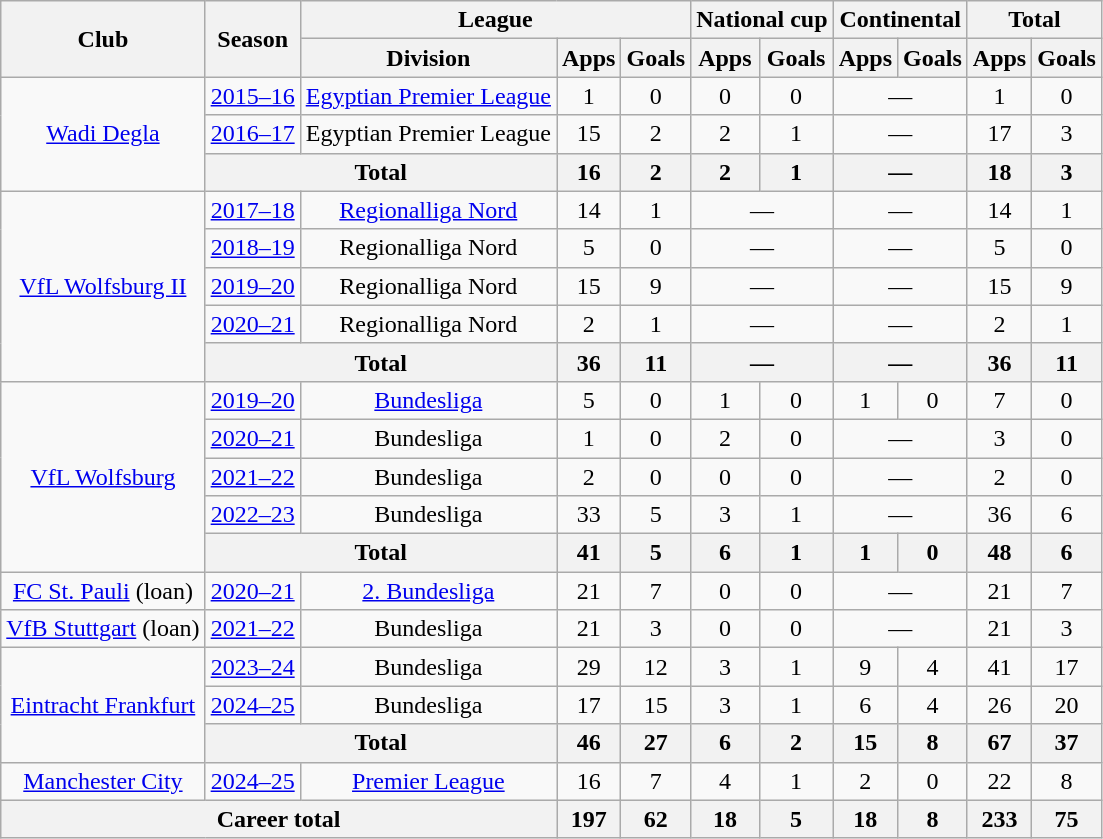<table class="wikitable" style="text-align: center;">
<tr>
<th rowspan="2">Club</th>
<th rowspan="2">Season</th>
<th colspan="3">League</th>
<th colspan="2">National cup</th>
<th colspan="2">Continental</th>
<th colspan="2">Total</th>
</tr>
<tr>
<th>Division</th>
<th>Apps</th>
<th>Goals</th>
<th>Apps</th>
<th>Goals</th>
<th>Apps</th>
<th>Goals</th>
<th>Apps</th>
<th>Goals</th>
</tr>
<tr>
<td rowspan="3"><a href='#'>Wadi Degla</a></td>
<td><a href='#'>2015–16</a></td>
<td><a href='#'>Egyptian Premier League</a></td>
<td>1</td>
<td>0</td>
<td>0</td>
<td>0</td>
<td colspan="2">—</td>
<td>1</td>
<td>0</td>
</tr>
<tr>
<td><a href='#'>2016–17</a></td>
<td>Egyptian Premier League</td>
<td>15</td>
<td>2</td>
<td>2</td>
<td>1</td>
<td colspan="2">—</td>
<td>17</td>
<td>3</td>
</tr>
<tr>
<th colspan="2">Total</th>
<th>16</th>
<th>2</th>
<th>2</th>
<th>1</th>
<th colspan="2">—</th>
<th>18</th>
<th>3</th>
</tr>
<tr>
<td rowspan="5"><a href='#'>VfL Wolfsburg II</a></td>
<td><a href='#'>2017–18</a></td>
<td><a href='#'>Regionalliga Nord</a></td>
<td>14</td>
<td>1</td>
<td colspan="2">—</td>
<td colspan="2">—</td>
<td>14</td>
<td>1</td>
</tr>
<tr>
<td><a href='#'>2018–19</a></td>
<td>Regionalliga Nord</td>
<td>5</td>
<td>0</td>
<td colspan="2">—</td>
<td colspan="2">—</td>
<td>5</td>
<td>0</td>
</tr>
<tr>
<td><a href='#'>2019–20</a></td>
<td>Regionalliga Nord</td>
<td>15</td>
<td>9</td>
<td colspan="2">—</td>
<td colspan="2">—</td>
<td>15</td>
<td>9</td>
</tr>
<tr>
<td><a href='#'>2020–21</a></td>
<td>Regionalliga Nord</td>
<td>2</td>
<td>1</td>
<td colspan="2">—</td>
<td colspan="2">—</td>
<td>2</td>
<td>1</td>
</tr>
<tr>
<th colspan="2">Total</th>
<th>36</th>
<th>11</th>
<th colspan="2">—</th>
<th colspan="2">—</th>
<th>36</th>
<th>11</th>
</tr>
<tr>
<td rowspan="5"><a href='#'>VfL Wolfsburg</a></td>
<td><a href='#'>2019–20</a></td>
<td><a href='#'>Bundesliga</a></td>
<td>5</td>
<td>0</td>
<td>1</td>
<td>0</td>
<td>1</td>
<td>0</td>
<td>7</td>
<td>0</td>
</tr>
<tr>
<td><a href='#'>2020–21</a></td>
<td>Bundesliga</td>
<td>1</td>
<td>0</td>
<td>2</td>
<td>0</td>
<td colspan="2">—</td>
<td>3</td>
<td>0</td>
</tr>
<tr>
<td><a href='#'>2021–22</a></td>
<td>Bundesliga</td>
<td>2</td>
<td>0</td>
<td>0</td>
<td>0</td>
<td colspan="2">—</td>
<td>2</td>
<td>0</td>
</tr>
<tr>
<td><a href='#'>2022–23</a></td>
<td>Bundesliga</td>
<td>33</td>
<td>5</td>
<td>3</td>
<td>1</td>
<td colspan="2">—</td>
<td>36</td>
<td>6</td>
</tr>
<tr>
<th colspan="2">Total</th>
<th>41</th>
<th>5</th>
<th>6</th>
<th>1</th>
<th>1</th>
<th>0</th>
<th>48</th>
<th>6</th>
</tr>
<tr>
<td><a href='#'>FC St. Pauli</a> (loan)</td>
<td><a href='#'>2020–21</a></td>
<td><a href='#'>2. Bundesliga</a></td>
<td>21</td>
<td>7</td>
<td>0</td>
<td>0</td>
<td colspan="2">—</td>
<td>21</td>
<td>7</td>
</tr>
<tr>
<td><a href='#'>VfB Stuttgart</a> (loan)</td>
<td><a href='#'>2021–22</a></td>
<td>Bundesliga</td>
<td>21</td>
<td>3</td>
<td>0</td>
<td>0</td>
<td colspan="2">—</td>
<td>21</td>
<td>3</td>
</tr>
<tr>
<td rowspan="3"><a href='#'>Eintracht Frankfurt</a></td>
<td><a href='#'>2023–24</a></td>
<td>Bundesliga</td>
<td>29</td>
<td>12</td>
<td>3</td>
<td>1</td>
<td>9</td>
<td>4</td>
<td>41</td>
<td>17</td>
</tr>
<tr>
<td><a href='#'>2024–25</a></td>
<td>Bundesliga</td>
<td>17</td>
<td>15</td>
<td>3</td>
<td>1</td>
<td>6</td>
<td>4</td>
<td>26</td>
<td>20</td>
</tr>
<tr>
<th colspan="2">Total</th>
<th>46</th>
<th>27</th>
<th>6</th>
<th>2</th>
<th>15</th>
<th>8</th>
<th>67</th>
<th>37</th>
</tr>
<tr>
<td><a href='#'>Manchester City</a></td>
<td><a href='#'>2024–25</a></td>
<td><a href='#'>Premier League</a></td>
<td>16</td>
<td>7</td>
<td>4</td>
<td>1</td>
<td>2</td>
<td>0</td>
<td>22</td>
<td>8</td>
</tr>
<tr>
<th colspan="3">Career total</th>
<th>197</th>
<th>62</th>
<th>18</th>
<th>5</th>
<th>18</th>
<th>8</th>
<th>233</th>
<th>75</th>
</tr>
</table>
